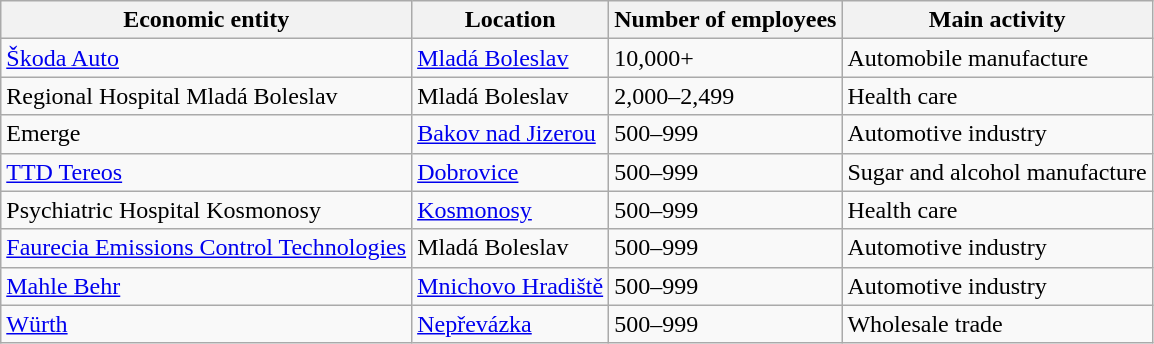<table class="wikitable sortable">
<tr>
<th>Economic entity</th>
<th>Location</th>
<th>Number of employees</th>
<th>Main activity</th>
</tr>
<tr>
<td><a href='#'>Škoda Auto</a></td>
<td><a href='#'>Mladá Boleslav</a></td>
<td>10,000+</td>
<td>Automobile manufacture</td>
</tr>
<tr>
<td>Regional Hospital Mladá Boleslav</td>
<td>Mladá Boleslav</td>
<td>2,000–2,499</td>
<td>Health care</td>
</tr>
<tr>
<td>Emerge</td>
<td><a href='#'>Bakov nad Jizerou</a></td>
<td>500–999</td>
<td>Automotive industry</td>
</tr>
<tr>
<td><a href='#'>TTD Tereos</a></td>
<td><a href='#'>Dobrovice</a></td>
<td>500–999</td>
<td>Sugar and alcohol manufacture</td>
</tr>
<tr>
<td>Psychiatric Hospital Kosmonosy</td>
<td><a href='#'>Kosmonosy</a></td>
<td>500–999</td>
<td>Health care</td>
</tr>
<tr>
<td><a href='#'>Faurecia Emissions Control Technologies</a></td>
<td>Mladá Boleslav</td>
<td>500–999</td>
<td>Automotive industry</td>
</tr>
<tr>
<td><a href='#'>Mahle Behr</a></td>
<td><a href='#'>Mnichovo Hradiště</a></td>
<td>500–999</td>
<td>Automotive industry</td>
</tr>
<tr>
<td><a href='#'>Würth</a></td>
<td><a href='#'>Nepřevázka</a></td>
<td>500–999</td>
<td>Wholesale trade</td>
</tr>
</table>
